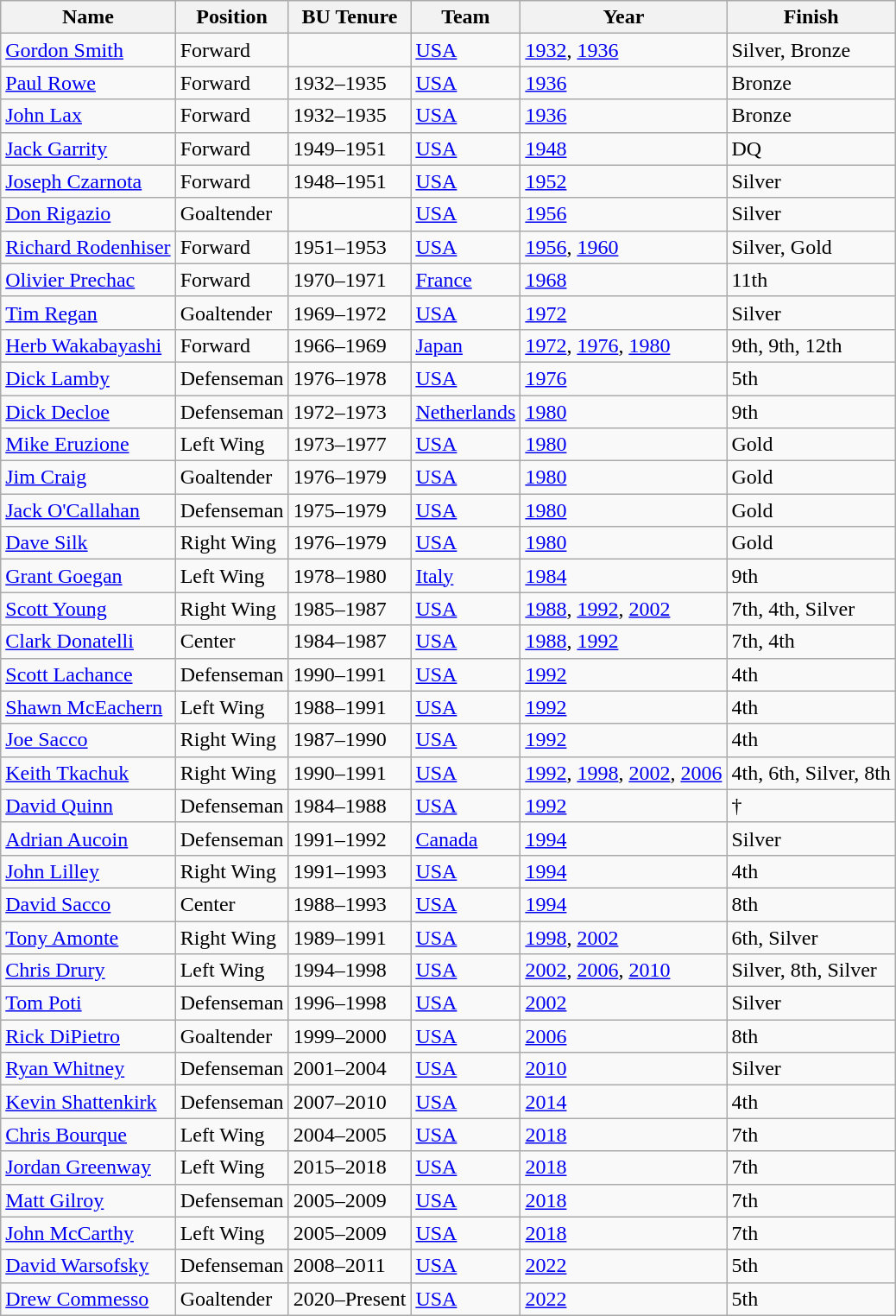<table class="wikitable sortable">
<tr>
<th>Name</th>
<th>Position</th>
<th>BU Tenure</th>
<th>Team</th>
<th>Year</th>
<th>Finish</th>
</tr>
<tr>
<td><a href='#'>Gordon Smith</a></td>
<td>Forward</td>
<td></td>
<td><a href='#'>USA</a></td>
<td><a href='#'>1932</a>, <a href='#'>1936</a></td>
<td>Silver, Bronze</td>
</tr>
<tr>
<td><a href='#'>Paul Rowe</a></td>
<td>Forward</td>
<td>1932–1935</td>
<td><a href='#'>USA</a></td>
<td><a href='#'>1936</a></td>
<td>Bronze</td>
</tr>
<tr>
<td><a href='#'>John Lax</a></td>
<td>Forward</td>
<td>1932–1935</td>
<td><a href='#'>USA</a></td>
<td><a href='#'>1936</a></td>
<td>Bronze</td>
</tr>
<tr>
<td><a href='#'>Jack Garrity</a></td>
<td>Forward</td>
<td>1949–1951</td>
<td><a href='#'>USA</a></td>
<td><a href='#'>1948</a></td>
<td>DQ</td>
</tr>
<tr>
<td><a href='#'>Joseph Czarnota</a></td>
<td>Forward</td>
<td>1948–1951</td>
<td><a href='#'>USA</a></td>
<td><a href='#'>1952</a></td>
<td>Silver</td>
</tr>
<tr>
<td><a href='#'>Don Rigazio</a></td>
<td>Goaltender</td>
<td></td>
<td><a href='#'>USA</a></td>
<td><a href='#'>1956</a></td>
<td>Silver</td>
</tr>
<tr>
<td><a href='#'>Richard Rodenhiser</a></td>
<td>Forward</td>
<td>1951–1953</td>
<td><a href='#'>USA</a></td>
<td><a href='#'>1956</a>, <a href='#'>1960</a></td>
<td>Silver, Gold</td>
</tr>
<tr>
<td><a href='#'>Olivier Prechac</a></td>
<td>Forward</td>
<td>1970–1971</td>
<td><a href='#'>France</a></td>
<td><a href='#'>1968</a></td>
<td>11th</td>
</tr>
<tr>
<td><a href='#'>Tim Regan</a></td>
<td>Goaltender</td>
<td>1969–1972</td>
<td><a href='#'>USA</a></td>
<td><a href='#'>1972</a></td>
<td>Silver</td>
</tr>
<tr>
<td><a href='#'>Herb Wakabayashi</a></td>
<td>Forward</td>
<td>1966–1969</td>
<td><a href='#'>Japan</a></td>
<td><a href='#'>1972</a>, <a href='#'>1976</a>, <a href='#'>1980</a></td>
<td>9th, 9th, 12th</td>
</tr>
<tr>
<td><a href='#'>Dick Lamby</a></td>
<td>Defenseman</td>
<td>1976–1978</td>
<td><a href='#'>USA</a></td>
<td><a href='#'>1976</a></td>
<td>5th</td>
</tr>
<tr>
<td><a href='#'>Dick Decloe</a></td>
<td>Defenseman</td>
<td>1972–1973</td>
<td><a href='#'>Netherlands</a></td>
<td><a href='#'>1980</a></td>
<td>9th</td>
</tr>
<tr>
<td><a href='#'>Mike Eruzione</a></td>
<td>Left Wing</td>
<td>1973–1977</td>
<td><a href='#'>USA</a></td>
<td><a href='#'>1980</a></td>
<td>Gold</td>
</tr>
<tr>
<td><a href='#'>Jim Craig</a></td>
<td>Goaltender</td>
<td>1976–1979</td>
<td><a href='#'>USA</a></td>
<td><a href='#'>1980</a></td>
<td>Gold</td>
</tr>
<tr>
<td><a href='#'>Jack O'Callahan</a></td>
<td>Defenseman</td>
<td>1975–1979</td>
<td><a href='#'>USA</a></td>
<td><a href='#'>1980</a></td>
<td>Gold</td>
</tr>
<tr>
<td><a href='#'>Dave Silk</a></td>
<td>Right Wing</td>
<td>1976–1979</td>
<td><a href='#'>USA</a></td>
<td><a href='#'>1980</a></td>
<td>Gold</td>
</tr>
<tr>
<td><a href='#'>Grant Goegan</a></td>
<td>Left Wing</td>
<td>1978–1980</td>
<td><a href='#'>Italy</a></td>
<td><a href='#'>1984</a></td>
<td>9th</td>
</tr>
<tr>
<td><a href='#'>Scott Young</a></td>
<td>Right Wing</td>
<td>1985–1987</td>
<td><a href='#'>USA</a></td>
<td><a href='#'>1988</a>, <a href='#'>1992</a>, <a href='#'>2002</a></td>
<td>7th, 4th, Silver</td>
</tr>
<tr>
<td><a href='#'>Clark Donatelli</a></td>
<td>Center</td>
<td>1984–1987</td>
<td><a href='#'>USA</a></td>
<td><a href='#'>1988</a>, <a href='#'>1992</a></td>
<td>7th, 4th</td>
</tr>
<tr>
<td><a href='#'>Scott Lachance</a></td>
<td>Defenseman</td>
<td>1990–1991</td>
<td><a href='#'>USA</a></td>
<td><a href='#'>1992</a></td>
<td>4th</td>
</tr>
<tr>
<td><a href='#'>Shawn McEachern</a></td>
<td>Left Wing</td>
<td>1988–1991</td>
<td><a href='#'>USA</a></td>
<td><a href='#'>1992</a></td>
<td>4th</td>
</tr>
<tr>
<td><a href='#'>Joe Sacco</a></td>
<td>Right Wing</td>
<td>1987–1990</td>
<td><a href='#'>USA</a></td>
<td><a href='#'>1992</a></td>
<td>4th</td>
</tr>
<tr>
<td><a href='#'>Keith Tkachuk</a></td>
<td>Right Wing</td>
<td>1990–1991</td>
<td><a href='#'>USA</a></td>
<td><a href='#'>1992</a>, <a href='#'>1998</a>, <a href='#'>2002</a>, <a href='#'>2006</a></td>
<td>4th, 6th, Silver, 8th</td>
</tr>
<tr>
<td><a href='#'>David Quinn</a></td>
<td>Defenseman</td>
<td>1984–1988</td>
<td><a href='#'>USA</a></td>
<td><a href='#'>1992</a></td>
<td>†</td>
</tr>
<tr>
<td><a href='#'>Adrian Aucoin</a></td>
<td>Defenseman</td>
<td>1991–1992</td>
<td><a href='#'>Canada</a></td>
<td><a href='#'>1994</a></td>
<td>Silver</td>
</tr>
<tr>
<td><a href='#'>John Lilley</a></td>
<td>Right Wing</td>
<td>1991–1993</td>
<td><a href='#'>USA</a></td>
<td><a href='#'>1994</a></td>
<td>4th</td>
</tr>
<tr>
<td><a href='#'>David Sacco</a></td>
<td>Center</td>
<td>1988–1993</td>
<td><a href='#'>USA</a></td>
<td><a href='#'>1994</a></td>
<td>8th</td>
</tr>
<tr>
<td><a href='#'>Tony Amonte</a></td>
<td>Right Wing</td>
<td>1989–1991</td>
<td><a href='#'>USA</a></td>
<td><a href='#'>1998</a>, <a href='#'>2002</a></td>
<td>6th, Silver</td>
</tr>
<tr>
<td><a href='#'>Chris Drury</a></td>
<td>Left Wing</td>
<td>1994–1998</td>
<td><a href='#'>USA</a></td>
<td><a href='#'>2002</a>, <a href='#'>2006</a>, <a href='#'>2010</a></td>
<td>Silver, 8th, Silver</td>
</tr>
<tr>
<td><a href='#'>Tom Poti</a></td>
<td>Defenseman</td>
<td>1996–1998</td>
<td><a href='#'>USA</a></td>
<td><a href='#'>2002</a></td>
<td>Silver</td>
</tr>
<tr>
<td><a href='#'>Rick DiPietro</a></td>
<td>Goaltender</td>
<td>1999–2000</td>
<td><a href='#'>USA</a></td>
<td><a href='#'>2006</a></td>
<td>8th</td>
</tr>
<tr>
<td><a href='#'>Ryan Whitney</a></td>
<td>Defenseman</td>
<td>2001–2004</td>
<td><a href='#'>USA</a></td>
<td><a href='#'>2010</a></td>
<td>Silver</td>
</tr>
<tr>
<td><a href='#'>Kevin Shattenkirk</a></td>
<td>Defenseman</td>
<td>2007–2010</td>
<td><a href='#'>USA</a></td>
<td><a href='#'>2014</a></td>
<td>4th</td>
</tr>
<tr>
<td><a href='#'>Chris Bourque</a></td>
<td>Left Wing</td>
<td>2004–2005</td>
<td><a href='#'>USA</a></td>
<td><a href='#'>2018</a></td>
<td>7th</td>
</tr>
<tr>
<td><a href='#'>Jordan Greenway</a></td>
<td>Left Wing</td>
<td>2015–2018</td>
<td><a href='#'>USA</a></td>
<td><a href='#'>2018</a></td>
<td>7th</td>
</tr>
<tr>
<td><a href='#'>Matt Gilroy</a></td>
<td>Defenseman</td>
<td>2005–2009</td>
<td><a href='#'>USA</a></td>
<td><a href='#'>2018</a></td>
<td>7th</td>
</tr>
<tr>
<td><a href='#'>John McCarthy</a></td>
<td>Left Wing</td>
<td>2005–2009</td>
<td><a href='#'>USA</a></td>
<td><a href='#'>2018</a></td>
<td>7th</td>
</tr>
<tr>
<td><a href='#'>David Warsofsky</a></td>
<td>Defenseman</td>
<td>2008–2011</td>
<td><a href='#'>USA</a></td>
<td><a href='#'>2022</a></td>
<td>5th</td>
</tr>
<tr>
<td><a href='#'>Drew Commesso</a></td>
<td>Goaltender</td>
<td>2020–Present</td>
<td><a href='#'>USA</a></td>
<td><a href='#'>2022</a></td>
<td>5th</td>
</tr>
</table>
